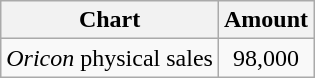<table class="wikitable">
<tr>
<th>Chart</th>
<th>Amount</th>
</tr>
<tr>
<td><em>Oricon</em> physical sales</td>
<td align="center">98,000</td>
</tr>
</table>
